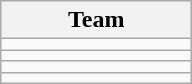<table class="wikitable" style="display:inline-table;">
<tr>
<th width=120>Team</th>
</tr>
<tr>
<td align=center></td>
</tr>
<tr>
<td align=center></td>
</tr>
<tr>
<td align=center></td>
</tr>
<tr>
<td align=center></td>
</tr>
</table>
